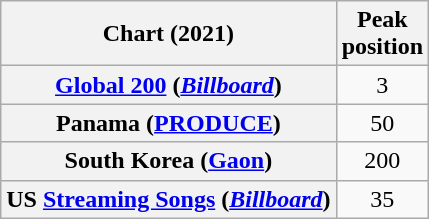<table class="wikitable sortable plainrowheaders" style="text-align:center">
<tr>
<th scope="col">Chart (2021)</th>
<th scope="col">Peak<br>position</th>
</tr>
<tr>
<th scope="row"><a href='#'>Global 200</a> (<em><a href='#'>Billboard</a></em>)</th>
<td>3</td>
</tr>
<tr>
<th scope="row">Panama (<a href='#'>PRODUCE</a>)</th>
<td>50</td>
</tr>
<tr>
<th scope="row">South Korea (<a href='#'>Gaon</a>)</th>
<td>200</td>
</tr>
<tr>
<th scope="row">US <a href='#'>Streaming Songs</a> (<em><a href='#'>Billboard</a></em>)</th>
<td>35</td>
</tr>
</table>
